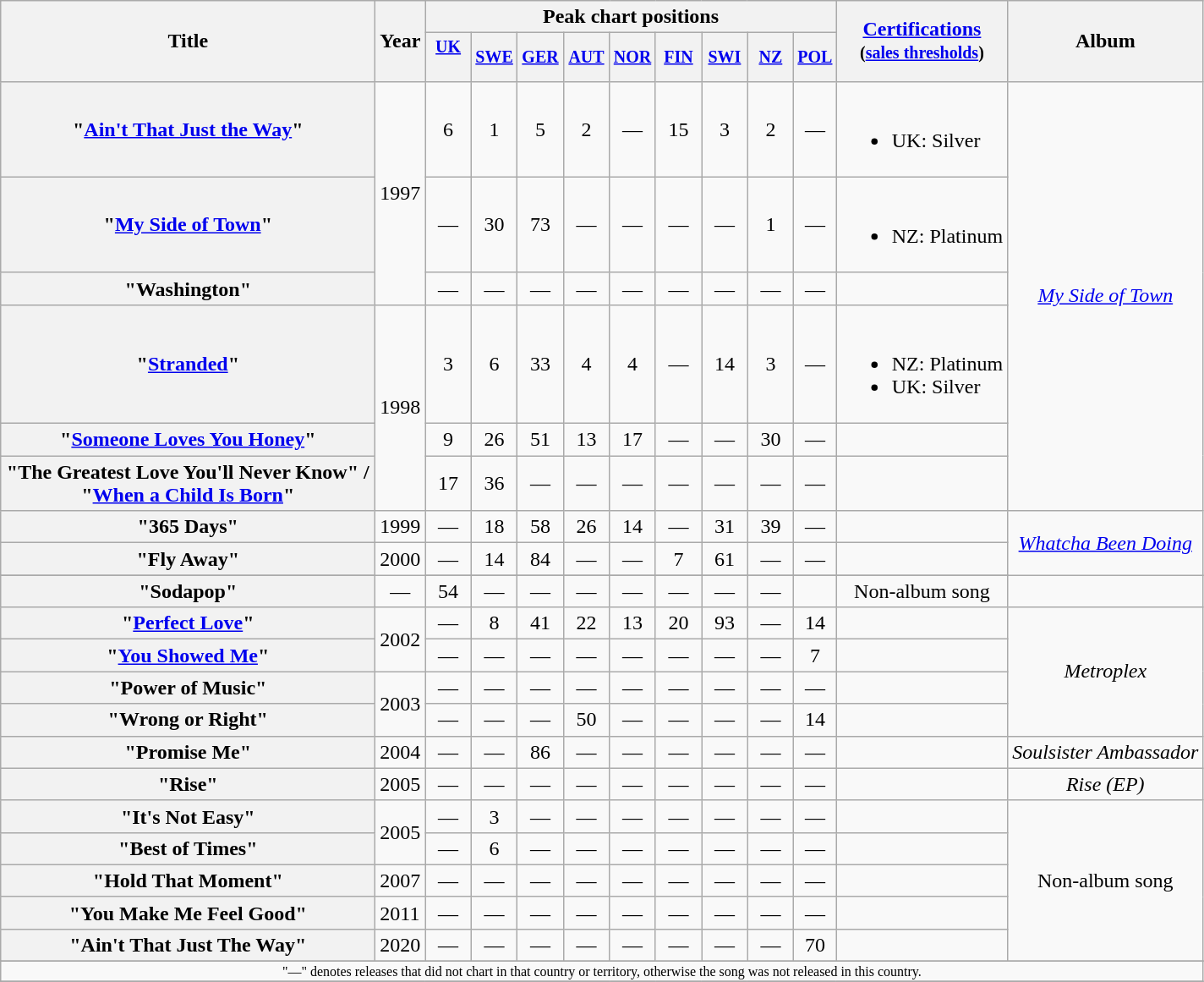<table class="wikitable plainrowheaders" style="text-align:center;" border="1">
<tr>
<th scope="col" rowspan="2" style="width:18em;">Title</th>
<th scope="col" rowspan="2">Year</th>
<th colspan="9">Peak chart positions</th>
<th rowspan="2"><a href='#'>Certifications</a><br><small>(<a href='#'>sales thresholds</a>)</small></th>
<th rowspan=2>Album</th>
</tr>
<tr style=font-size:smaller>
<th width=30><a href='#'>UK</a><br><br></th>
<th width=30><a href='#'>SWE</a><br></th>
<th width=30><a href='#'>GER</a><br></th>
<th width=30><a href='#'>AUT</a><br></th>
<th width=30><a href='#'>NOR</a><br></th>
<th width=30><a href='#'>FIN</a><br></th>
<th width=30><a href='#'>SWI</a><br></th>
<th width=30><a href='#'>NZ</a></th>
<th><a href='#'>POL</a><br></th>
</tr>
<tr>
<th scope="row">"<a href='#'>Ain't That Just the Way</a>"</th>
<td align="left" rowspan="3">1997</td>
<td align="center">6</td>
<td align="center">1</td>
<td align="center">5</td>
<td align="center">2</td>
<td align="center">—</td>
<td align="center">15</td>
<td align="center">3</td>
<td align="center">2</td>
<td align="center">—</td>
<td align=left><br><ul><li>UK: Silver</li></ul></td>
<td align="center" rowspan="6"><em><a href='#'>My Side of Town</a></em></td>
</tr>
<tr>
<th scope="row">"<a href='#'>My Side of Town</a>"</th>
<td align="center">—</td>
<td align="center">30</td>
<td align="center">73</td>
<td align="center">—</td>
<td align="center">—</td>
<td align="center">—</td>
<td align="center">—</td>
<td align="center">1</td>
<td align="center">—</td>
<td align=left><br><ul><li>NZ: Platinum</li></ul></td>
</tr>
<tr>
<th scope="row">"Washington"</th>
<td align="center">—</td>
<td align="center">—</td>
<td align="center">—</td>
<td align="center">—</td>
<td align="center">—</td>
<td align="center">—</td>
<td align="center">—</td>
<td align="center">—</td>
<td align="center">—</td>
<td></td>
</tr>
<tr>
<th scope="row">"<a href='#'>Stranded</a>"</th>
<td align="left" rowspan="3">1998</td>
<td align="center">3</td>
<td align="center">6</td>
<td align="center">33</td>
<td align="center">4</td>
<td align="center">4</td>
<td align="center">—</td>
<td align="center">14</td>
<td align="center">3</td>
<td align="center">—</td>
<td align=left><br><ul><li>NZ: Platinum</li><li>UK: Silver</li></ul></td>
</tr>
<tr>
<th scope="row">"<a href='#'>Someone Loves You Honey</a>"</th>
<td align="center">9</td>
<td align="center">26</td>
<td align="center">51</td>
<td align="center">13</td>
<td align="center">17</td>
<td align="center">—</td>
<td align="center">—</td>
<td align="center">30</td>
<td align="center">—</td>
<td></td>
</tr>
<tr>
<th scope="row">"The Greatest Love You'll Never Know" / "<a href='#'>When a Child Is Born</a>"</th>
<td align="center">17</td>
<td align="center">36</td>
<td align="center">—</td>
<td align="center">—</td>
<td align="center">—</td>
<td align="center">—</td>
<td align="center">—</td>
<td align="center">—</td>
<td align="center">—</td>
<td></td>
</tr>
<tr>
<th scope="row">"365 Days"</th>
<td align="left" rowspan="1">1999</td>
<td align="center">—</td>
<td align="center">18</td>
<td align="center">58</td>
<td align="center">26</td>
<td align="center">14</td>
<td align="center">—</td>
<td align="center">31</td>
<td align="center">39</td>
<td align="center">—</td>
<td align=left></td>
<td align="center" rowspan="2"><em><a href='#'>Whatcha Been Doing</a></em></td>
</tr>
<tr>
<th scope="row">"Fly Away"</th>
<td align="left" rowspan="2">2000</td>
<td align="center">—</td>
<td align="center">14</td>
<td align="center">84</td>
<td align="center">—</td>
<td align="center">—</td>
<td align="center">7</td>
<td align="center">61</td>
<td align="center">—</td>
<td align="center">—</td>
<td></td>
</tr>
<tr>
</tr>
<tr>
<th scope="row">"Sodapop"</th>
<td align="center">—</td>
<td align="center">54</td>
<td align="center">—</td>
<td align="center">—</td>
<td align="center">—</td>
<td align="center">—</td>
<td align="center">—</td>
<td align="center">—</td>
<td align="center">—</td>
<td></td>
<td align="center" rowspan="1">Non-album song</td>
</tr>
<tr>
<th scope="row">"<a href='#'>Perfect Love</a>"</th>
<td align="left" rowspan="2">2002</td>
<td align="center">—</td>
<td align="center">8</td>
<td align="center">41</td>
<td align="center">22</td>
<td align="center">13</td>
<td align="center">20</td>
<td align="center">93</td>
<td align="center">—</td>
<td align="center">14</td>
<td></td>
<td align="center" rowspan="4"><em>Metroplex</em></td>
</tr>
<tr>
<th scope="row">"<a href='#'>You Showed Me</a>"</th>
<td align="center">—</td>
<td align="center">—</td>
<td align="center">—</td>
<td align="center">—</td>
<td align="center">—</td>
<td align="center">—</td>
<td align="center">—</td>
<td align="center">—</td>
<td align="center">7</td>
<td></td>
</tr>
<tr>
<th scope="row">"Power of Music"</th>
<td align="left" rowspan="2">2003</td>
<td align="center">—</td>
<td align="center">—</td>
<td align="center">—</td>
<td align="center">—</td>
<td align="center">—</td>
<td align="center">—</td>
<td align="center">—</td>
<td align="center">—</td>
<td align="center">—</td>
<td></td>
</tr>
<tr>
<th scope="row">"Wrong or Right"</th>
<td align="center">—</td>
<td align="center">—</td>
<td align="center">—</td>
<td align="center">50</td>
<td align="center">—</td>
<td align="center">—</td>
<td align="center">—</td>
<td align="center">—</td>
<td align="center">14</td>
<td></td>
</tr>
<tr>
<th scope="row">"Promise Me"</th>
<td align="left" rowspan="1">2004</td>
<td align="center">—</td>
<td align="center">—</td>
<td align="center">86</td>
<td align="center">—</td>
<td align="center">—</td>
<td align="center">—</td>
<td align="center">—</td>
<td align="center">—</td>
<td align="center">—</td>
<td></td>
<td align="center"><em>Soulsister Ambassador</em></td>
</tr>
<tr>
<th scope="row">"Rise"</th>
<td align="left" rowspan="1">2005</td>
<td align="center">—</td>
<td align="center">—</td>
<td align="center">—</td>
<td align="center">—</td>
<td align="center">—</td>
<td align="center">—</td>
<td align="center">—</td>
<td align="center">—</td>
<td align="center">—</td>
<td></td>
<td align="center" rowspan="1"><em>Rise (EP)</em></td>
</tr>
<tr>
<th scope="row">"It's Not Easy"</th>
<td align="left" rowspan="2">2005</td>
<td align="center">—</td>
<td align="center">3</td>
<td align="center">—</td>
<td align="center">—</td>
<td align="center">—</td>
<td align="center">—</td>
<td align="center">—</td>
<td align="center">—</td>
<td align="center">—</td>
<td></td>
<td align="center" rowspan="5">Non-album song</td>
</tr>
<tr>
<th scope="row">"Best of Times"</th>
<td align="center">—</td>
<td align="center">6</td>
<td align="center">—</td>
<td align="center">—</td>
<td align="center">—</td>
<td align="center">—</td>
<td align="center">—</td>
<td align="center">—</td>
<td align="center">—</td>
<td></td>
</tr>
<tr>
<th scope="row">"Hold That Moment"</th>
<td align="left" rowspan="1">2007</td>
<td align="center">—</td>
<td align="center">—</td>
<td align="center">—</td>
<td align="center">—</td>
<td align="center">—</td>
<td align="center">—</td>
<td align="center">—</td>
<td align="center">—</td>
<td align="center">—</td>
<td></td>
</tr>
<tr>
<th scope="row">"You Make Me Feel Good"</th>
<td align="left" rowspan="1">2011</td>
<td align="center">—</td>
<td align="center">—</td>
<td align="center">—</td>
<td align="center">—</td>
<td align="center">—</td>
<td align="center">—</td>
<td align="center">—</td>
<td align="center">—</td>
<td align="center">—</td>
<td></td>
</tr>
<tr>
<th scope="row">"Ain't That Just The Way"<br></th>
<td align="left" rowspan="1">2020</td>
<td align="center">—</td>
<td align="center">—</td>
<td align="center">—</td>
<td align="center">—</td>
<td align="center">—</td>
<td align="center">—</td>
<td align="center">—</td>
<td align="center">—</td>
<td align="center">70</td>
<td></td>
</tr>
<tr>
</tr>
<tr>
<td colspan="21" style="font-size:8pt">"—" denotes releases that did not chart in that country or territory, otherwise the song was not released in this country.</td>
</tr>
<tr>
</tr>
</table>
